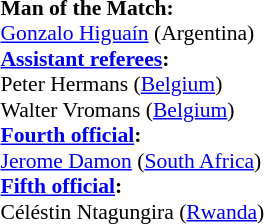<table width=50% style="font-size: 90%">
<tr>
<td><br><strong>Man of the Match:</strong>
<br><a href='#'>Gonzalo Higuaín</a> (Argentina)<br><strong><a href='#'>Assistant referees</a>:</strong>
<br>Peter Hermans (<a href='#'>Belgium</a>)
<br>Walter Vromans (<a href='#'>Belgium</a>)
<br><strong><a href='#'>Fourth official</a>:</strong>
<br><a href='#'>Jerome Damon</a> (<a href='#'>South Africa</a>)
<br><strong><a href='#'>Fifth official</a>:</strong>
<br>Céléstin Ntagungira (<a href='#'>Rwanda</a>)</td>
</tr>
</table>
